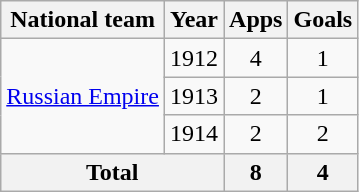<table class="wikitable" style="text-align:center">
<tr>
<th>National team</th>
<th>Year</th>
<th>Apps</th>
<th>Goals</th>
</tr>
<tr>
<td rowspan="3"><a href='#'>Russian Empire</a></td>
<td>1912</td>
<td>4</td>
<td>1</td>
</tr>
<tr>
<td>1913</td>
<td>2</td>
<td>1</td>
</tr>
<tr>
<td>1914</td>
<td>2</td>
<td>2</td>
</tr>
<tr>
<th colspan=2>Total</th>
<th>8</th>
<th>4</th>
</tr>
</table>
